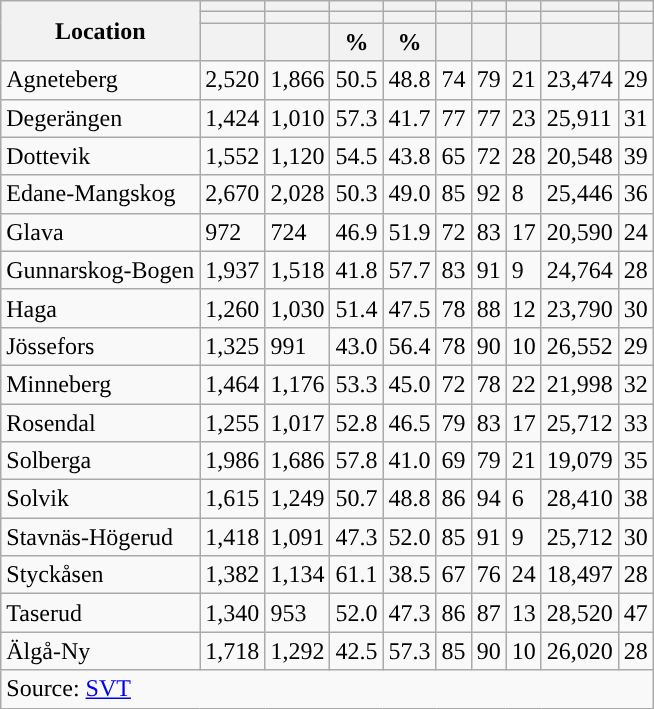<table role="presentation" class="wikitable sortable mw-collapsible">
<tr>
<th rowspan="3">Location</th>
<th></th>
<th></th>
<th></th>
<th></th>
<th></th>
<th></th>
<th></th>
<th></th>
<th></th>
</tr>
<tr>
<th></th>
<th></th>
<th style="background:"></th>
<th style="background:"></th>
<th></th>
<th></th>
<th></th>
<th></th>
<th></th>
</tr>
<tr>
<th data-sort-type="number"></th>
<th data-sort-type="number"></th>
<th data-sort-type="number">%</th>
<th data-sort-type="number">%</th>
<th data-sort-type="number"></th>
<th data-sort-type="number"></th>
<th data-sort-type="number"></th>
<th data-sort-type="number"></th>
<th data-sort-type="number"></th>
</tr>
<tr>
<td align="left">Agneteberg</td>
<td>2,520</td>
<td>1,866</td>
<td>50.5</td>
<td>48.8</td>
<td>74</td>
<td>79</td>
<td>21</td>
<td>23,474</td>
<td>29</td>
</tr>
<tr>
<td align="left">Degerängen</td>
<td>1,424</td>
<td>1,010</td>
<td>57.3</td>
<td>41.7</td>
<td>77</td>
<td>77</td>
<td>23</td>
<td>25,911</td>
<td>31</td>
</tr>
<tr>
<td align="left">Dottevik</td>
<td>1,552</td>
<td>1,120</td>
<td>54.5</td>
<td>43.8</td>
<td>65</td>
<td>72</td>
<td>28</td>
<td>20,548</td>
<td>39</td>
</tr>
<tr>
<td align="left">Edane-Mangskog</td>
<td>2,670</td>
<td>2,028</td>
<td>50.3</td>
<td>49.0</td>
<td>85</td>
<td>92</td>
<td>8</td>
<td>25,446</td>
<td>36</td>
</tr>
<tr>
<td align="left">Glava</td>
<td>972</td>
<td>724</td>
<td>46.9</td>
<td>51.9</td>
<td>72</td>
<td>83</td>
<td>17</td>
<td>20,590</td>
<td>24</td>
</tr>
<tr>
<td align="left">Gunnarskog-Bogen</td>
<td>1,937</td>
<td>1,518</td>
<td>41.8</td>
<td>57.7</td>
<td>83</td>
<td>91</td>
<td>9</td>
<td>24,764</td>
<td>28</td>
</tr>
<tr>
<td align="left">Haga</td>
<td>1,260</td>
<td>1,030</td>
<td>51.4</td>
<td>47.5</td>
<td>78</td>
<td>88</td>
<td>12</td>
<td>23,790</td>
<td>30</td>
</tr>
<tr>
<td align="left">Jössefors</td>
<td>1,325</td>
<td>991</td>
<td>43.0</td>
<td>56.4</td>
<td>78</td>
<td>90</td>
<td>10</td>
<td>26,552</td>
<td>29</td>
</tr>
<tr>
<td align="left">Minneberg</td>
<td>1,464</td>
<td>1,176</td>
<td>53.3</td>
<td>45.0</td>
<td>72</td>
<td>78</td>
<td>22</td>
<td>21,998</td>
<td>32</td>
</tr>
<tr>
<td align="left">Rosendal</td>
<td>1,255</td>
<td>1,017</td>
<td>52.8</td>
<td>46.5</td>
<td>79</td>
<td>83</td>
<td>17</td>
<td>25,712</td>
<td>33</td>
</tr>
<tr>
<td align="left">Solberga</td>
<td>1,986</td>
<td>1,686</td>
<td>57.8</td>
<td>41.0</td>
<td>69</td>
<td>79</td>
<td>21</td>
<td>19,079</td>
<td>35</td>
</tr>
<tr>
<td align="left">Solvik</td>
<td>1,615</td>
<td>1,249</td>
<td>50.7</td>
<td>48.8</td>
<td>86</td>
<td>94</td>
<td>6</td>
<td>28,410</td>
<td>38</td>
</tr>
<tr>
<td align="left">Stavnäs-Högerud</td>
<td>1,418</td>
<td>1,091</td>
<td>47.3</td>
<td>52.0</td>
<td>85</td>
<td>91</td>
<td>9</td>
<td>25,712</td>
<td>30</td>
</tr>
<tr>
<td align="left">Styckåsen</td>
<td>1,382</td>
<td>1,134</td>
<td>61.1</td>
<td>38.5</td>
<td>67</td>
<td>76</td>
<td>24</td>
<td>18,497</td>
<td>28</td>
</tr>
<tr>
<td align="left">Taserud</td>
<td>1,340</td>
<td>953</td>
<td>52.0</td>
<td>47.3</td>
<td>86</td>
<td>87</td>
<td>13</td>
<td>28,520</td>
<td>47</td>
</tr>
<tr>
<td align="left">Älgå-Ny</td>
<td>1,718</td>
<td>1,292</td>
<td>42.5</td>
<td>57.3</td>
<td>85</td>
<td>90</td>
<td>10</td>
<td>26,020</td>
<td>28</td>
</tr>
<tr>
<td colspan="10" align="left">Source: <a href='#'>SVT</a></td>
</tr>
</table>
